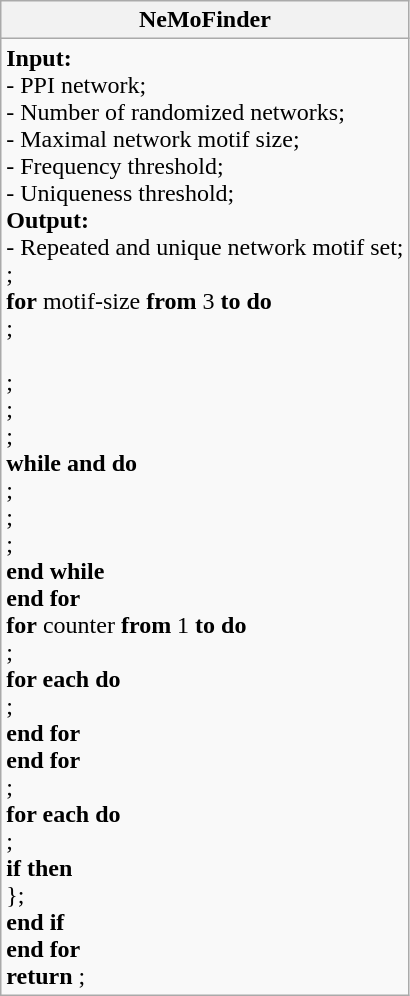<table class="wikitable">
<tr>
<th>NeMoFinder</th>
</tr>
<tr>
<td><strong>Input:</strong><br> - PPI network;<br> - Number of randomized networks;<br> - Maximal network motif size;<br> - Frequency threshold;<br> - Uniqueness threshold;<br><strong>Output:</strong><br> - Repeated and unique network motif set;<br>;<br><strong>for</strong> motif-size  <strong>from</strong> 3 <strong>to</strong>  <strong>do</strong><br>;<br><br>;<br>;<br>;<br><strong>while</strong>  <strong>and</strong>  <strong>do</strong><br>;<br>;<br>;<br><strong>end while</strong><br><strong>end for</strong><br><strong>for</strong> counter  <strong>from</strong> 1 <strong>to</strong>  <strong>do</strong><br>;<br><strong>for each</strong>  <strong>do</strong><br>;<br><strong>end for</strong><br><strong>end for</strong><br>;<br><strong>for each</strong>  <strong>do</strong><br>;<br><strong>if</strong>  <strong>then</strong><br>};<br><strong>end if</strong><br><strong>end for</strong><br><strong>return</strong> ;</td>
</tr>
</table>
